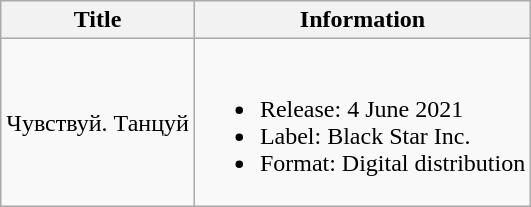<table class="wikitable">
<tr>
<th>Title</th>
<th>Information</th>
</tr>
<tr>
<td>Чувствуй. Танцуй</td>
<td><br><ul><li>Release: 4 June 2021</li><li>Label: Black Star Inc.</li><li>Format: Digital distribution</li></ul></td>
</tr>
</table>
